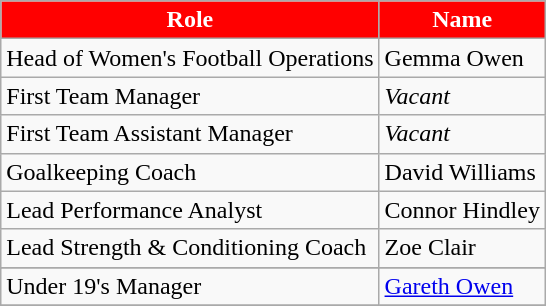<table class="wikitable" |>
<tr>
<th style="background:red;color:white">Role</th>
<th style="background:red;color:white">Name</th>
</tr>
<tr>
<td>Head of Women's Football Operations</td>
<td> Gemma Owen</td>
</tr>
<tr>
<td>First Team Manager</td>
<td><em>Vacant</em></td>
</tr>
<tr>
<td>First Team Assistant Manager</td>
<td><em>Vacant</em></td>
</tr>
<tr>
<td>Goalkeeping Coach</td>
<td> David Williams</td>
</tr>
<tr>
<td>Lead Performance Analyst</td>
<td> Connor Hindley</td>
</tr>
<tr>
<td>Lead Strength & Conditioning Coach</td>
<td> Zoe Clair</td>
</tr>
<tr>
</tr>
<tr>
<td>Under 19's Manager</td>
<td> <a href='#'>Gareth Owen</a></td>
</tr>
<tr>
</tr>
</table>
